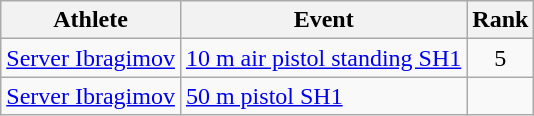<table class="wikitable" style="font-size:100%">
<tr>
<th>Athlete</th>
<th>Event</th>
<th>Rank</th>
</tr>
<tr>
<td><a href='#'>Server Ibragimov</a></td>
<td><a href='#'>10 m air pistol standing SH1</a></td>
<td align=center>5</td>
</tr>
<tr>
<td><a href='#'>Server Ibragimov</a></td>
<td><a href='#'>50 m pistol SH1</a></td>
<td align=center></td>
</tr>
</table>
